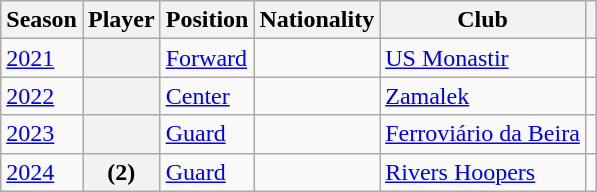<table class="wikitable plainrowheaders sortable">
<tr>
<th scope="col">Season</th>
<th scope="col">Player</th>
<th scope="col">Position</th>
<th scope="col">Nationality</th>
<th scope="col">Club</th>
<th scope="col"></th>
</tr>
<tr>
<td><a href='#'>2021</a></td>
<th scope="row"></th>
<td><a href='#'>Forward</a></td>
<td></td>
<td> <a href='#'>US Monastir</a></td>
<td align=center></td>
</tr>
<tr>
<td><a href='#'>2022</a></td>
<th scope="row"></th>
<td><a href='#'>Center</a></td>
<td></td>
<td> <a href='#'>Zamalek</a></td>
<td align=center></td>
</tr>
<tr>
<td><a href='#'>2023</a></td>
<th scope="row"></th>
<td><a href='#'>Guard</a></td>
<td></td>
<td> <a href='#'>Ferroviário da Beira</a></td>
<td align="center"></td>
</tr>
<tr>
<td><a href='#'>2024</a></td>
<th scope="row"> (2)</th>
<td><a href='#'>Guard</a></td>
<td></td>
<td> <a href='#'>Rivers Hoopers</a></td>
<td align="center"></td>
</tr>
</table>
